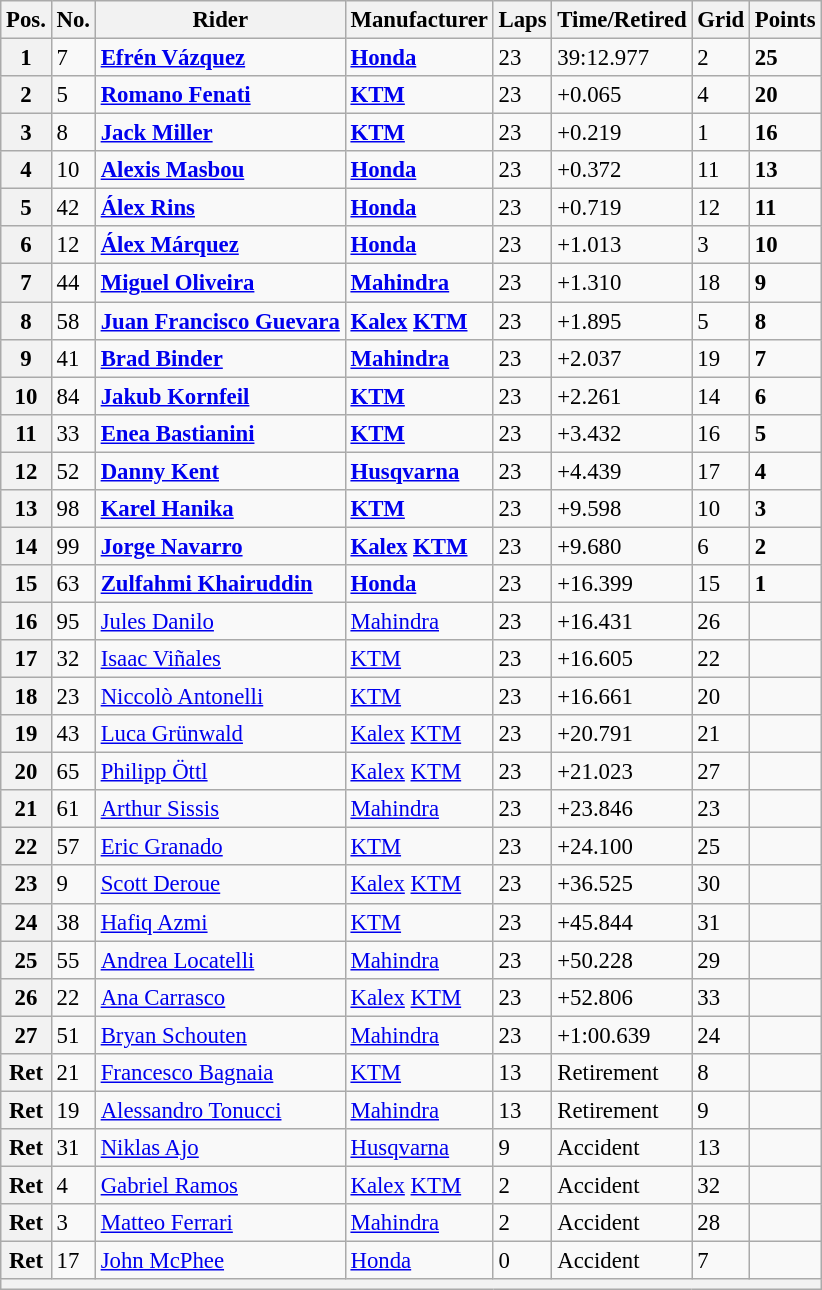<table class="wikitable" style="font-size: 95%;">
<tr>
<th>Pos.</th>
<th>No.</th>
<th>Rider</th>
<th>Manufacturer</th>
<th>Laps</th>
<th>Time/Retired</th>
<th>Grid</th>
<th>Points</th>
</tr>
<tr>
<th>1</th>
<td>7</td>
<td> <strong><a href='#'>Efrén Vázquez</a></strong></td>
<td><strong><a href='#'>Honda</a></strong></td>
<td>23</td>
<td>39:12.977</td>
<td>2</td>
<td><strong>25</strong></td>
</tr>
<tr>
<th>2</th>
<td>5</td>
<td> <strong><a href='#'>Romano Fenati</a></strong></td>
<td><strong><a href='#'>KTM</a></strong></td>
<td>23</td>
<td>+0.065</td>
<td>4</td>
<td><strong>20</strong></td>
</tr>
<tr>
<th>3</th>
<td>8</td>
<td> <strong><a href='#'>Jack Miller</a></strong></td>
<td><strong><a href='#'>KTM</a></strong></td>
<td>23</td>
<td>+0.219</td>
<td>1</td>
<td><strong>16</strong></td>
</tr>
<tr>
<th>4</th>
<td>10</td>
<td> <strong><a href='#'>Alexis Masbou</a></strong></td>
<td><strong><a href='#'>Honda</a></strong></td>
<td>23</td>
<td>+0.372</td>
<td>11</td>
<td><strong>13</strong></td>
</tr>
<tr>
<th>5</th>
<td>42</td>
<td> <strong><a href='#'>Álex Rins</a></strong></td>
<td><strong><a href='#'>Honda</a></strong></td>
<td>23</td>
<td>+0.719</td>
<td>12</td>
<td><strong>11</strong></td>
</tr>
<tr>
<th>6</th>
<td>12</td>
<td> <strong><a href='#'>Álex Márquez</a></strong></td>
<td><strong><a href='#'>Honda</a></strong></td>
<td>23</td>
<td>+1.013</td>
<td>3</td>
<td><strong>10</strong></td>
</tr>
<tr>
<th>7</th>
<td>44</td>
<td> <strong><a href='#'>Miguel Oliveira</a></strong></td>
<td><strong><a href='#'>Mahindra</a></strong></td>
<td>23</td>
<td>+1.310</td>
<td>18</td>
<td><strong>9</strong></td>
</tr>
<tr>
<th>8</th>
<td>58</td>
<td> <strong><a href='#'>Juan Francisco Guevara</a></strong></td>
<td><strong><a href='#'>Kalex</a> <a href='#'>KTM</a></strong></td>
<td>23</td>
<td>+1.895</td>
<td>5</td>
<td><strong>8</strong></td>
</tr>
<tr>
<th>9</th>
<td>41</td>
<td> <strong><a href='#'>Brad Binder</a></strong></td>
<td><strong><a href='#'>Mahindra</a></strong></td>
<td>23</td>
<td>+2.037</td>
<td>19</td>
<td><strong>7</strong></td>
</tr>
<tr>
<th>10</th>
<td>84</td>
<td> <strong><a href='#'>Jakub Kornfeil</a></strong></td>
<td><strong><a href='#'>KTM</a></strong></td>
<td>23</td>
<td>+2.261</td>
<td>14</td>
<td><strong>6</strong></td>
</tr>
<tr>
<th>11</th>
<td>33</td>
<td> <strong><a href='#'>Enea Bastianini</a></strong></td>
<td><strong><a href='#'>KTM</a></strong></td>
<td>23</td>
<td>+3.432</td>
<td>16</td>
<td><strong>5</strong></td>
</tr>
<tr>
<th>12</th>
<td>52</td>
<td> <strong><a href='#'>Danny Kent</a></strong></td>
<td><strong><a href='#'>Husqvarna</a></strong></td>
<td>23</td>
<td>+4.439</td>
<td>17</td>
<td><strong>4</strong></td>
</tr>
<tr>
<th>13</th>
<td>98</td>
<td> <strong><a href='#'>Karel Hanika</a></strong></td>
<td><strong><a href='#'>KTM</a></strong></td>
<td>23</td>
<td>+9.598</td>
<td>10</td>
<td><strong>3</strong></td>
</tr>
<tr>
<th>14</th>
<td>99</td>
<td> <strong><a href='#'>Jorge Navarro</a></strong></td>
<td><strong><a href='#'>Kalex</a> <a href='#'>KTM</a></strong></td>
<td>23</td>
<td>+9.680</td>
<td>6</td>
<td><strong>2</strong></td>
</tr>
<tr>
<th>15</th>
<td>63</td>
<td> <strong><a href='#'>Zulfahmi Khairuddin</a></strong></td>
<td><strong><a href='#'>Honda</a></strong></td>
<td>23</td>
<td>+16.399</td>
<td>15</td>
<td><strong>1</strong></td>
</tr>
<tr>
<th>16</th>
<td>95</td>
<td> <a href='#'>Jules Danilo</a></td>
<td><a href='#'>Mahindra</a></td>
<td>23</td>
<td>+16.431</td>
<td>26</td>
<td></td>
</tr>
<tr>
<th>17</th>
<td>32</td>
<td> <a href='#'>Isaac Viñales</a></td>
<td><a href='#'>KTM</a></td>
<td>23</td>
<td>+16.605</td>
<td>22</td>
<td></td>
</tr>
<tr>
<th>18</th>
<td>23</td>
<td> <a href='#'>Niccolò Antonelli</a></td>
<td><a href='#'>KTM</a></td>
<td>23</td>
<td>+16.661</td>
<td>20</td>
<td></td>
</tr>
<tr>
<th>19</th>
<td>43</td>
<td> <a href='#'>Luca Grünwald</a></td>
<td><a href='#'>Kalex</a> <a href='#'>KTM</a></td>
<td>23</td>
<td>+20.791</td>
<td>21</td>
<td></td>
</tr>
<tr>
<th>20</th>
<td>65</td>
<td> <a href='#'>Philipp Öttl</a></td>
<td><a href='#'>Kalex</a> <a href='#'>KTM</a></td>
<td>23</td>
<td>+21.023</td>
<td>27</td>
<td></td>
</tr>
<tr>
<th>21</th>
<td>61</td>
<td> <a href='#'>Arthur Sissis</a></td>
<td><a href='#'>Mahindra</a></td>
<td>23</td>
<td>+23.846</td>
<td>23</td>
<td></td>
</tr>
<tr>
<th>22</th>
<td>57</td>
<td> <a href='#'>Eric Granado</a></td>
<td><a href='#'>KTM</a></td>
<td>23</td>
<td>+24.100</td>
<td>25</td>
<td></td>
</tr>
<tr>
<th>23</th>
<td>9</td>
<td> <a href='#'>Scott Deroue</a></td>
<td><a href='#'>Kalex</a> <a href='#'>KTM</a></td>
<td>23</td>
<td>+36.525</td>
<td>30</td>
<td></td>
</tr>
<tr>
<th>24</th>
<td>38</td>
<td> <a href='#'>Hafiq Azmi</a></td>
<td><a href='#'>KTM</a></td>
<td>23</td>
<td>+45.844</td>
<td>31</td>
<td></td>
</tr>
<tr>
<th>25</th>
<td>55</td>
<td> <a href='#'>Andrea Locatelli</a></td>
<td><a href='#'>Mahindra</a></td>
<td>23</td>
<td>+50.228</td>
<td>29</td>
<td></td>
</tr>
<tr>
<th>26</th>
<td>22</td>
<td> <a href='#'>Ana Carrasco</a></td>
<td><a href='#'>Kalex</a> <a href='#'>KTM</a></td>
<td>23</td>
<td>+52.806</td>
<td>33</td>
<td></td>
</tr>
<tr>
<th>27</th>
<td>51</td>
<td> <a href='#'>Bryan Schouten</a></td>
<td><a href='#'>Mahindra</a></td>
<td>23</td>
<td>+1:00.639</td>
<td>24</td>
<td></td>
</tr>
<tr>
<th>Ret</th>
<td>21</td>
<td> <a href='#'>Francesco Bagnaia</a></td>
<td><a href='#'>KTM</a></td>
<td>13</td>
<td>Retirement</td>
<td>8</td>
<td></td>
</tr>
<tr>
<th>Ret</th>
<td>19</td>
<td> <a href='#'>Alessandro Tonucci</a></td>
<td><a href='#'>Mahindra</a></td>
<td>13</td>
<td>Retirement</td>
<td>9</td>
<td></td>
</tr>
<tr>
<th>Ret</th>
<td>31</td>
<td> <a href='#'>Niklas Ajo</a></td>
<td><a href='#'>Husqvarna</a></td>
<td>9</td>
<td>Accident</td>
<td>13</td>
<td></td>
</tr>
<tr>
<th>Ret</th>
<td>4</td>
<td> <a href='#'>Gabriel Ramos</a></td>
<td><a href='#'>Kalex</a> <a href='#'>KTM</a></td>
<td>2</td>
<td>Accident</td>
<td>32</td>
<td></td>
</tr>
<tr>
<th>Ret</th>
<td>3</td>
<td> <a href='#'>Matteo Ferrari</a></td>
<td><a href='#'>Mahindra</a></td>
<td>2</td>
<td>Accident</td>
<td>28</td>
<td></td>
</tr>
<tr>
<th>Ret</th>
<td>17</td>
<td> <a href='#'>John McPhee</a></td>
<td><a href='#'>Honda</a></td>
<td>0</td>
<td>Accident</td>
<td>7</td>
<td></td>
</tr>
<tr>
<th colspan=8></th>
</tr>
</table>
